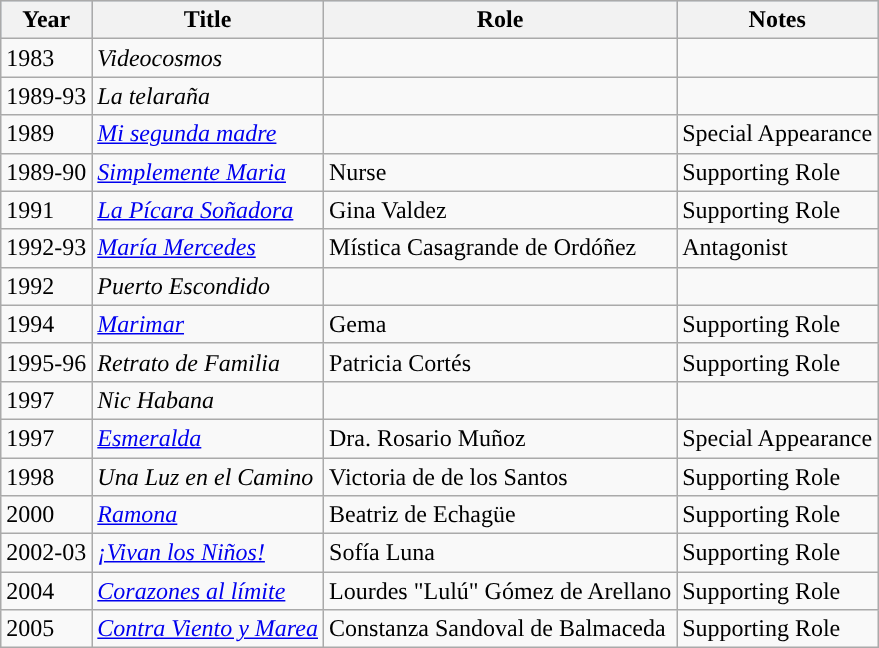<table class="wikitable">
<tr style="background:#b0c4de;">
<th>Year</th>
<th>Title</th>
<th>Role</th>
<th>Notes</th>
</tr>
<tr>
<td>1983</td>
<td><em>Videocosmos</em></td>
<td></td>
<td></td>
</tr>
<tr>
<td>1989-93</td>
<td><em>La telaraña</em></td>
<td></td>
<td></td>
</tr>
<tr>
<td>1989</td>
<td><em><a href='#'>Mi segunda madre</a></em></td>
<td></td>
<td>Special Appearance</td>
</tr>
<tr>
<td>1989-90</td>
<td><em><a href='#'>Simplemente Maria</a></em></td>
<td>Nurse</td>
<td>Supporting Role</td>
</tr>
<tr>
<td>1991</td>
<td><em><a href='#'>La Pícara Soñadora</a></em></td>
<td>Gina Valdez</td>
<td>Supporting Role</td>
</tr>
<tr>
<td>1992-93</td>
<td><em><a href='#'>María Mercedes</a></em></td>
<td>Mística Casagrande de Ordóñez</td>
<td>Antagonist</td>
</tr>
<tr>
<td>1992</td>
<td><em>Puerto Escondido</em></td>
<td></td>
<td></td>
</tr>
<tr>
<td>1994</td>
<td><em><a href='#'>Marimar</a></em></td>
<td>Gema</td>
<td>Supporting Role</td>
</tr>
<tr>
<td>1995-96</td>
<td><em>Retrato de Familia</em></td>
<td>Patricia Cortés</td>
<td>Supporting Role</td>
</tr>
<tr>
<td>1997</td>
<td><em>Nic Habana</em></td>
<td></td>
<td></td>
</tr>
<tr>
<td>1997</td>
<td><em><a href='#'>Esmeralda</a></em></td>
<td>Dra. Rosario Muñoz</td>
<td>Special Appearance</td>
</tr>
<tr>
<td>1998</td>
<td><em>Una Luz en el Camino</em></td>
<td>Victoria de de los Santos</td>
<td>Supporting Role</td>
</tr>
<tr>
<td>2000</td>
<td><em><a href='#'>Ramona</a></em></td>
<td>Beatriz de Echagüe</td>
<td>Supporting Role</td>
</tr>
<tr>
<td>2002-03</td>
<td><em><a href='#'>¡Vivan los Niños!</a></em></td>
<td>Sofía Luna</td>
<td>Supporting Role</td>
</tr>
<tr>
<td>2004</td>
<td><em><a href='#'>Corazones al límite</a></em></td>
<td>Lourdes "Lulú" Gómez de Arellano</td>
<td>Supporting Role</td>
</tr>
<tr>
<td>2005</td>
<td><em><a href='#'>Contra Viento y Marea</a></em></td>
<td>Constanza Sandoval de Balmaceda</td>
<td>Supporting Role</td>
</tr>
</table>
